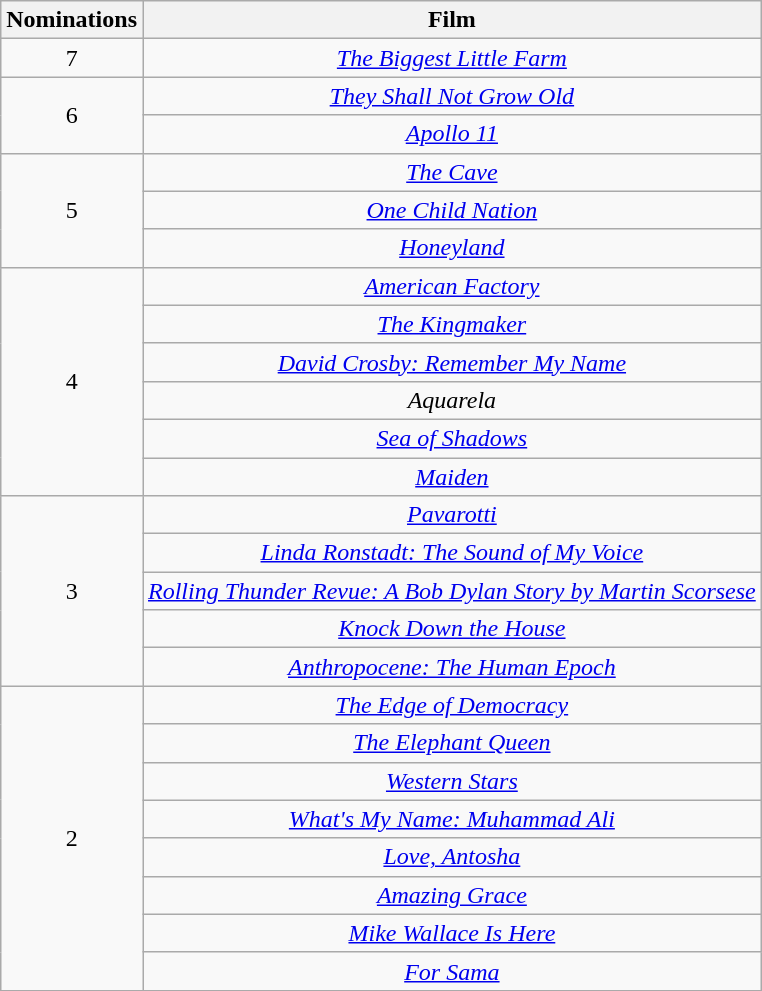<table class="wikitable" rowspan="2" style="text-align:center;" background: #f6e39c;>
<tr>
<th scope="col" style="width:55px;">Nominations</th>
<th scope="col" style="text-align:center;">Film</th>
</tr>
<tr>
<td rowspan=1 style="text-align:center">7</td>
<td><em><a href='#'>The Biggest Little Farm</a></em></td>
</tr>
<tr>
<td rowspan=2 style="text-align:center">6</td>
<td><em><a href='#'>They Shall Not Grow Old</a></em></td>
</tr>
<tr>
<td><em><a href='#'>Apollo 11</a></em></td>
</tr>
<tr>
<td rowspan=3 style="text-align:center">5</td>
<td><em><a href='#'>The Cave</a></em></td>
</tr>
<tr>
<td><em><a href='#'>One Child Nation</a></em></td>
</tr>
<tr>
<td><em><a href='#'>Honeyland</a></em></td>
</tr>
<tr>
<td rowspan=6 style="text-align:center">4</td>
<td><em><a href='#'>American Factory</a></em></td>
</tr>
<tr>
<td><em><a href='#'>The Kingmaker</a></em></td>
</tr>
<tr>
<td><em><a href='#'>David Crosby: Remember My Name</a></em></td>
</tr>
<tr>
<td><em>Aquarela</em></td>
</tr>
<tr>
<td><em><a href='#'>Sea of Shadows</a></em></td>
</tr>
<tr>
<td><em><a href='#'>Maiden</a></em></td>
</tr>
<tr>
<td rowspan=5 style="text-align:center">3</td>
<td><em><a href='#'>Pavarotti</a></em></td>
</tr>
<tr>
<td><em><a href='#'>Linda Ronstadt: The Sound of My Voice</a></em></td>
</tr>
<tr>
<td><em><a href='#'>Rolling Thunder Revue: A Bob Dylan Story by Martin Scorsese</a></em></td>
</tr>
<tr>
<td><em><a href='#'>Knock Down the House</a></em></td>
</tr>
<tr>
<td><em><a href='#'>Anthropocene: The Human Epoch</a></em></td>
</tr>
<tr>
<td rowspan=8 style="text-align:center">2</td>
<td><em><a href='#'>The Edge of Democracy</a></em></td>
</tr>
<tr>
<td><em><a href='#'>The Elephant Queen</a></em></td>
</tr>
<tr>
<td><em><a href='#'>Western Stars</a></em></td>
</tr>
<tr>
<td><em><a href='#'>What's My Name: Muhammad Ali</a></em></td>
</tr>
<tr>
<td><em><a href='#'>Love, Antosha</a></em></td>
</tr>
<tr>
<td><em><a href='#'>Amazing Grace</a></em></td>
</tr>
<tr>
<td><em><a href='#'>Mike Wallace Is Here</a></em></td>
</tr>
<tr>
<td><em><a href='#'>For Sama</a></em></td>
</tr>
<tr>
</tr>
</table>
